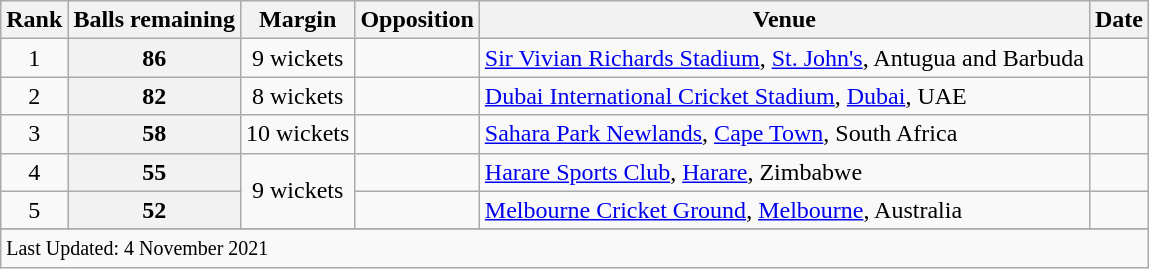<table class="wikitable plainrowheaders sortable">
<tr>
<th scope=col>Rank</th>
<th scope=col>Balls remaining</th>
<th scope=col>Margin</th>
<th scope=col>Opposition</th>
<th scope=col>Venue</th>
<th scope=col>Date</th>
</tr>
<tr>
<td align=center>1</td>
<th scope=row style=text-align:center;>86</th>
<td scope=row style=text-align:center;>9 wickets</td>
<td></td>
<td><a href='#'>Sir Vivian Richards Stadium</a>, <a href='#'>St. John's</a>, Antugua and Barbuda</td>
<td> </td>
</tr>
<tr>
<td align=center>2</td>
<th scope=row style=text-align:center>82</th>
<td scope=row style=text-align:center;>8 wickets</td>
<td></td>
<td><a href='#'>Dubai International Cricket Stadium</a>, <a href='#'>Dubai</a>, UAE</td>
<td> </td>
</tr>
<tr>
<td align=center>3</td>
<th scope=row style=text-align:center>58</th>
<td scope=row style=text-align:center;>10 wickets</td>
<td></td>
<td><a href='#'>Sahara Park Newlands</a>, <a href='#'>Cape Town</a>, South Africa</td>
<td> </td>
</tr>
<tr>
<td align=center>4</td>
<th scope=row style=text-align:center>55</th>
<td scope=row style=text-align:center; rowspan=2>9 wickets</td>
<td></td>
<td><a href='#'>Harare Sports Club</a>, <a href='#'>Harare</a>, Zimbabwe</td>
<td></td>
</tr>
<tr>
<td align=center>5</td>
<th scope=row style=text-align:center>52</th>
<td></td>
<td><a href='#'>Melbourne Cricket Ground</a>, <a href='#'>Melbourne</a>, Australia</td>
<td></td>
</tr>
<tr>
</tr>
<tr class=sortbottom>
<td colspan=6><small>Last Updated: 4 November 2021</small></td>
</tr>
</table>
